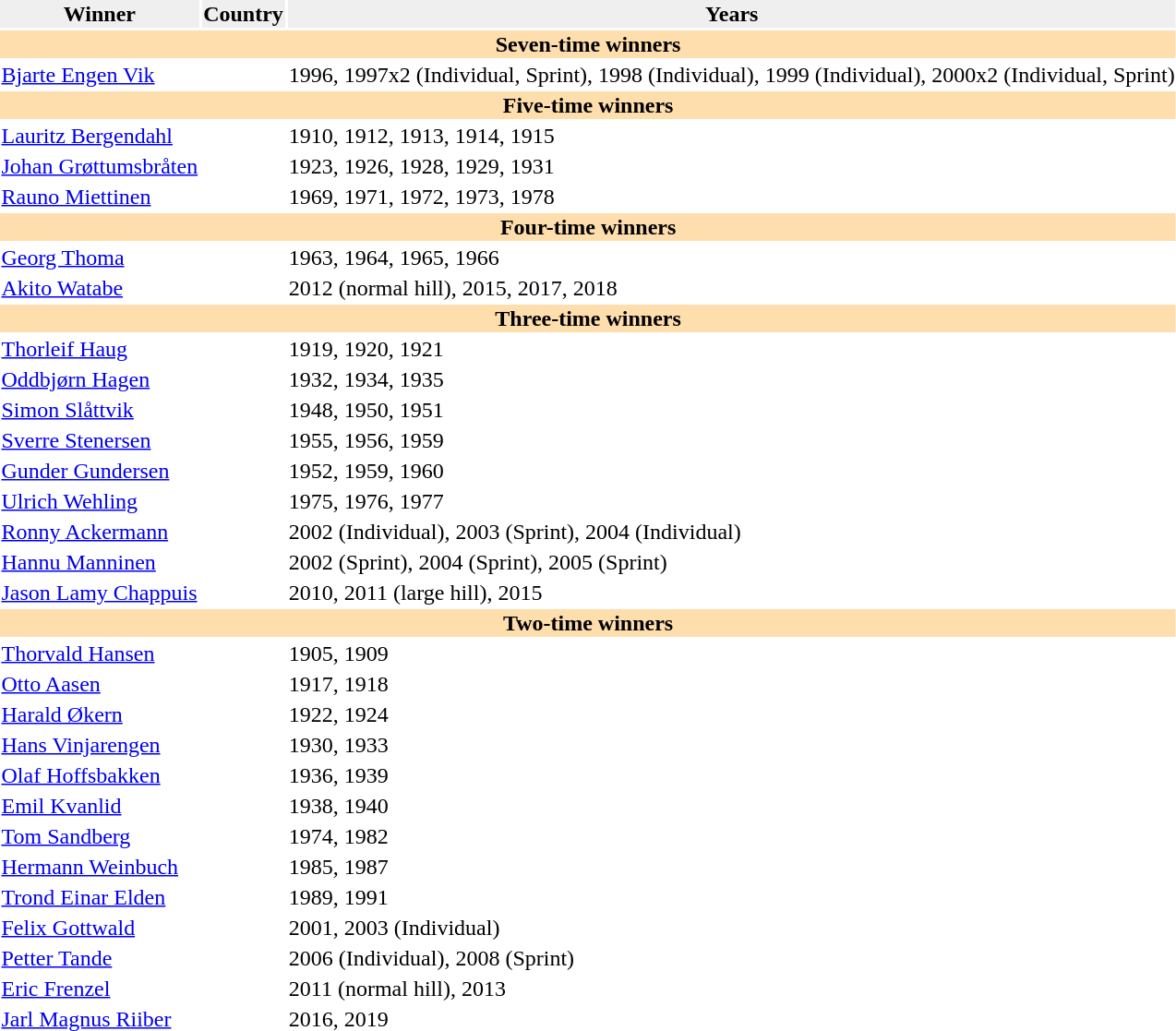<table>
<tr>
<th style="background:#efefef;">Winner</th>
<th style="background:#efefef;">Country</th>
<th style="background:#efefef;">Years</th>
</tr>
<tr>
<th colspan="3" style="background:#ffdead;">Seven-time winners</th>
</tr>
<tr>
<td><a href='#'>Bjarte Engen Vik</a></td>
<td></td>
<td>1996, 1997x2 (Individual, Sprint), 1998 (Individual), 1999 (Individual), 2000x2 (Individual, Sprint)</td>
</tr>
<tr>
<th colspan="3" style="background:#ffdead;">Five-time winners</th>
</tr>
<tr>
<td><a href='#'>Lauritz Bergendahl</a></td>
<td></td>
<td>1910, 1912, 1913, 1914, 1915</td>
</tr>
<tr>
<td><a href='#'>Johan Grøttumsbråten</a></td>
<td></td>
<td>1923, 1926, 1928, 1929, 1931</td>
</tr>
<tr>
<td><a href='#'>Rauno Miettinen</a></td>
<td></td>
<td>1969, 1971, 1972, 1973, 1978</td>
</tr>
<tr>
<th colspan="3" style="background:#ffdead;">Four-time winners</th>
</tr>
<tr>
<td><a href='#'>Georg Thoma</a></td>
<td></td>
<td>1963, 1964, 1965, 1966</td>
</tr>
<tr>
<td><a href='#'>Akito Watabe</a></td>
<td></td>
<td>2012 (normal hill), 2015, 2017, 2018</td>
</tr>
<tr>
<th colspan="3" style="background:#ffdead;">Three-time winners</th>
</tr>
<tr>
<td><a href='#'>Thorleif Haug</a></td>
<td></td>
<td>1919, 1920, 1921</td>
</tr>
<tr>
<td><a href='#'>Oddbjørn Hagen</a></td>
<td></td>
<td>1932, 1934, 1935</td>
</tr>
<tr>
<td><a href='#'>Simon Slåttvik</a></td>
<td></td>
<td>1948, 1950, 1951</td>
</tr>
<tr>
<td><a href='#'>Sverre Stenersen</a></td>
<td></td>
<td>1955, 1956, 1959</td>
</tr>
<tr>
<td><a href='#'>Gunder Gundersen</a></td>
<td></td>
<td>1952, 1959, 1960</td>
</tr>
<tr>
<td><a href='#'>Ulrich Wehling</a></td>
<td></td>
<td>1975, 1976, 1977</td>
</tr>
<tr>
<td><a href='#'>Ronny Ackermann</a></td>
<td></td>
<td>2002 (Individual), 2003 (Sprint), 2004 (Individual)</td>
</tr>
<tr>
<td><a href='#'>Hannu Manninen</a></td>
<td></td>
<td>2002 (Sprint), 2004 (Sprint), 2005 (Sprint)</td>
</tr>
<tr>
<td><a href='#'>Jason Lamy Chappuis</a></td>
<td></td>
<td>2010, 2011 (large hill), 2015</td>
</tr>
<tr>
<th colspan="3" style="background:#ffdead;">Two-time winners</th>
</tr>
<tr>
<td><a href='#'>Thorvald Hansen</a></td>
<td></td>
<td>1905, 1909</td>
</tr>
<tr>
<td><a href='#'>Otto Aasen</a></td>
<td></td>
<td>1917, 1918</td>
</tr>
<tr>
<td><a href='#'>Harald Økern</a></td>
<td></td>
<td>1922, 1924</td>
</tr>
<tr>
<td><a href='#'>Hans Vinjarengen</a></td>
<td></td>
<td>1930, 1933</td>
</tr>
<tr>
<td><a href='#'>Olaf Hoffsbakken</a></td>
<td></td>
<td>1936, 1939</td>
</tr>
<tr>
<td><a href='#'>Emil Kvanlid</a></td>
<td></td>
<td>1938, 1940</td>
</tr>
<tr>
<td><a href='#'>Tom Sandberg</a></td>
<td></td>
<td>1974, 1982</td>
</tr>
<tr>
<td><a href='#'>Hermann Weinbuch</a></td>
<td></td>
<td>1985, 1987</td>
</tr>
<tr>
<td><a href='#'>Trond Einar Elden</a></td>
<td></td>
<td>1989, 1991</td>
</tr>
<tr>
<td><a href='#'>Felix Gottwald</a></td>
<td></td>
<td>2001, 2003 (Individual)</td>
</tr>
<tr>
<td><a href='#'>Petter Tande</a></td>
<td></td>
<td>2006 (Individual), 2008 (Sprint)</td>
</tr>
<tr>
<td><a href='#'>Eric Frenzel</a></td>
<td></td>
<td>2011 (normal hill), 2013</td>
</tr>
<tr>
<td><a href='#'>Jarl Magnus Riiber</a></td>
<td></td>
<td>2016, 2019</td>
</tr>
<tr>
</tr>
</table>
